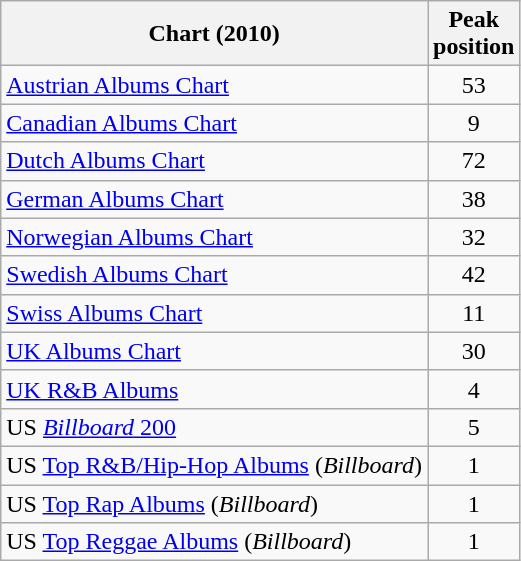<table class="wikitable sortable">
<tr>
<th>Chart (2010)</th>
<th>Peak<br>position</th>
</tr>
<tr>
<td><a href='#'>Austrian Albums Chart</a></td>
<td align="center">53</td>
</tr>
<tr>
<td><a href='#'>Canadian Albums Chart</a></td>
<td align="center">9</td>
</tr>
<tr>
<td><a href='#'>Dutch Albums Chart</a></td>
<td align="center">72</td>
</tr>
<tr>
<td align="left"><a href='#'>German Albums Chart</a></td>
<td align="center">38</td>
</tr>
<tr>
<td><a href='#'>Norwegian Albums Chart</a></td>
<td align="center">32</td>
</tr>
<tr>
<td><a href='#'>Swedish Albums Chart</a></td>
<td align="center">42</td>
</tr>
<tr>
<td><a href='#'>Swiss Albums Chart</a></td>
<td align="center">11</td>
</tr>
<tr>
<td><a href='#'>UK Albums Chart</a></td>
<td align="center">30</td>
</tr>
<tr>
<td><a href='#'>UK R&B Albums</a></td>
<td align="center">4</td>
</tr>
<tr>
<td>US <a href='#'><em>Billboard</em> 200</a></td>
<td align="center">5</td>
</tr>
<tr>
<td>US <a href='#'>Top R&B/Hip-Hop Albums</a> (<em>Billboard</em>)</td>
<td align="center">1</td>
</tr>
<tr>
<td>US <a href='#'>Top Rap Albums</a> (<em>Billboard</em>)</td>
<td align="center">1</td>
</tr>
<tr>
<td>US <a href='#'>Top Reggae Albums</a> (<em>Billboard</em>)</td>
<td align="center">1</td>
</tr>
</table>
